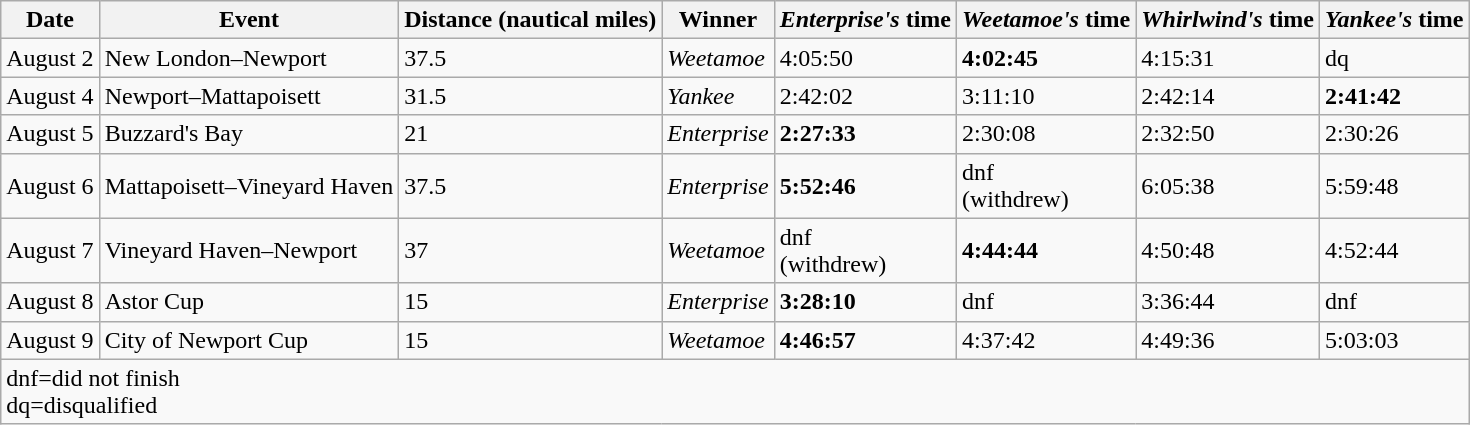<table class="wikitable">
<tr>
<th>Date</th>
<th>Event</th>
<th>Distance (nautical miles)</th>
<th>Winner</th>
<th><em>Enterprise's</em> time</th>
<th><em>Weetamoe's</em> time</th>
<th><em>Whirlwind's</em> time</th>
<th><em>Yankee's</em> time</th>
</tr>
<tr>
<td>August 2</td>
<td>New London–Newport</td>
<td>37.5</td>
<td><em>Weetamoe</em></td>
<td>4:05:50</td>
<td><strong>4:02:45</strong></td>
<td>4:15:31</td>
<td>dq</td>
</tr>
<tr>
<td>August 4</td>
<td>Newport–Mattapoisett</td>
<td>31.5</td>
<td><em>Yankee</em></td>
<td>2:42:02</td>
<td>3:11:10</td>
<td>2:42:14</td>
<td><strong>2:41:42</strong></td>
</tr>
<tr>
<td>August 5</td>
<td>Buzzard's Bay</td>
<td>21</td>
<td><em>Enterprise</em></td>
<td><strong>2:27:33</strong></td>
<td>2:30:08</td>
<td>2:32:50</td>
<td>2:30:26</td>
</tr>
<tr>
<td>August 6</td>
<td>Mattapoisett–Vineyard Haven</td>
<td>37.5</td>
<td><em>Enterprise</em></td>
<td><strong>5:52:46</strong></td>
<td>dnf<br>(withdrew)</td>
<td>6:05:38</td>
<td>5:59:48</td>
</tr>
<tr>
<td>August 7</td>
<td>Vineyard Haven–Newport</td>
<td>37</td>
<td><em>Weetamoe</em></td>
<td>dnf<br>(withdrew)</td>
<td><strong>4:44:44</strong></td>
<td>4:50:48</td>
<td>4:52:44</td>
</tr>
<tr>
<td>August 8</td>
<td>Astor Cup</td>
<td>15</td>
<td><em>Enterprise</em></td>
<td><strong>3:28:10</strong></td>
<td>dnf</td>
<td>3:36:44</td>
<td>dnf</td>
</tr>
<tr>
<td>August 9</td>
<td>City of Newport Cup</td>
<td>15</td>
<td><em>Weetamoe</em></td>
<td><strong>4:46:57</strong></td>
<td>4:37:42</td>
<td>4:49:36</td>
<td>5:03:03</td>
</tr>
<tr>
<td colspan="8">dnf=did not finish<br>dq=disqualified</td>
</tr>
</table>
